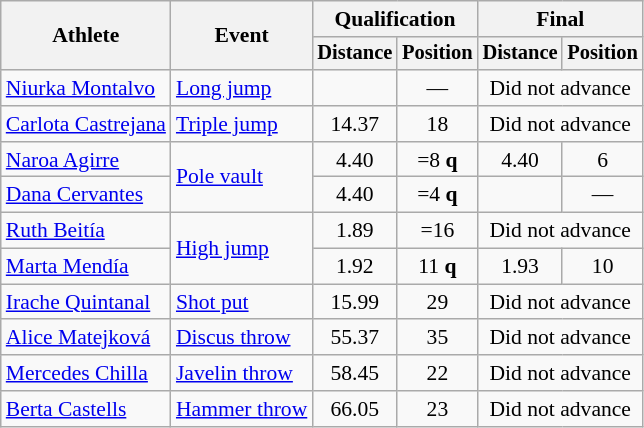<table class=wikitable style="font-size:90%">
<tr>
<th rowspan="2">Athlete</th>
<th rowspan="2">Event</th>
<th colspan="2">Qualification</th>
<th colspan="2">Final</th>
</tr>
<tr style="font-size:95%">
<th>Distance</th>
<th>Position</th>
<th>Distance</th>
<th>Position</th>
</tr>
<tr align=center>
<td align=left><a href='#'>Niurka Montalvo</a></td>
<td align=left><a href='#'>Long jump</a></td>
<td></td>
<td>—</td>
<td colspan=2>Did not advance</td>
</tr>
<tr align=center>
<td align=left><a href='#'>Carlota Castrejana</a></td>
<td align=left><a href='#'>Triple jump</a></td>
<td>14.37</td>
<td>18</td>
<td colspan=2>Did not advance</td>
</tr>
<tr align=center>
<td align=left><a href='#'>Naroa Agirre</a></td>
<td align=left rowspan=2><a href='#'>Pole vault</a></td>
<td>4.40</td>
<td>=8 <strong>q</strong></td>
<td>4.40</td>
<td>6</td>
</tr>
<tr align=center>
<td align=left><a href='#'>Dana Cervantes</a></td>
<td>4.40</td>
<td>=4 <strong>q</strong></td>
<td></td>
<td>—</td>
</tr>
<tr align=center>
<td align=left><a href='#'>Ruth Beitía</a></td>
<td align=left rowspan=2><a href='#'>High jump</a></td>
<td>1.89</td>
<td>=16</td>
<td colspan=2>Did not advance</td>
</tr>
<tr align=center>
<td align=left><a href='#'>Marta Mendía</a></td>
<td>1.92</td>
<td>11 <strong>q</strong></td>
<td>1.93</td>
<td>10</td>
</tr>
<tr align=center>
<td align=left><a href='#'>Irache Quintanal</a></td>
<td align=left><a href='#'>Shot put</a></td>
<td>15.99</td>
<td>29</td>
<td colspan=2>Did not advance</td>
</tr>
<tr align=center>
<td align=left><a href='#'>Alice Matejková</a></td>
<td align=left><a href='#'>Discus throw</a></td>
<td>55.37</td>
<td>35</td>
<td colspan=2>Did not advance</td>
</tr>
<tr align=center>
<td align=left><a href='#'>Mercedes Chilla</a></td>
<td align=left><a href='#'>Javelin throw</a></td>
<td>58.45</td>
<td>22</td>
<td colspan=2>Did not advance</td>
</tr>
<tr align=center>
<td align=left><a href='#'>Berta Castells</a></td>
<td align=left><a href='#'>Hammer throw</a></td>
<td>66.05</td>
<td>23</td>
<td colspan=2>Did not advance</td>
</tr>
</table>
